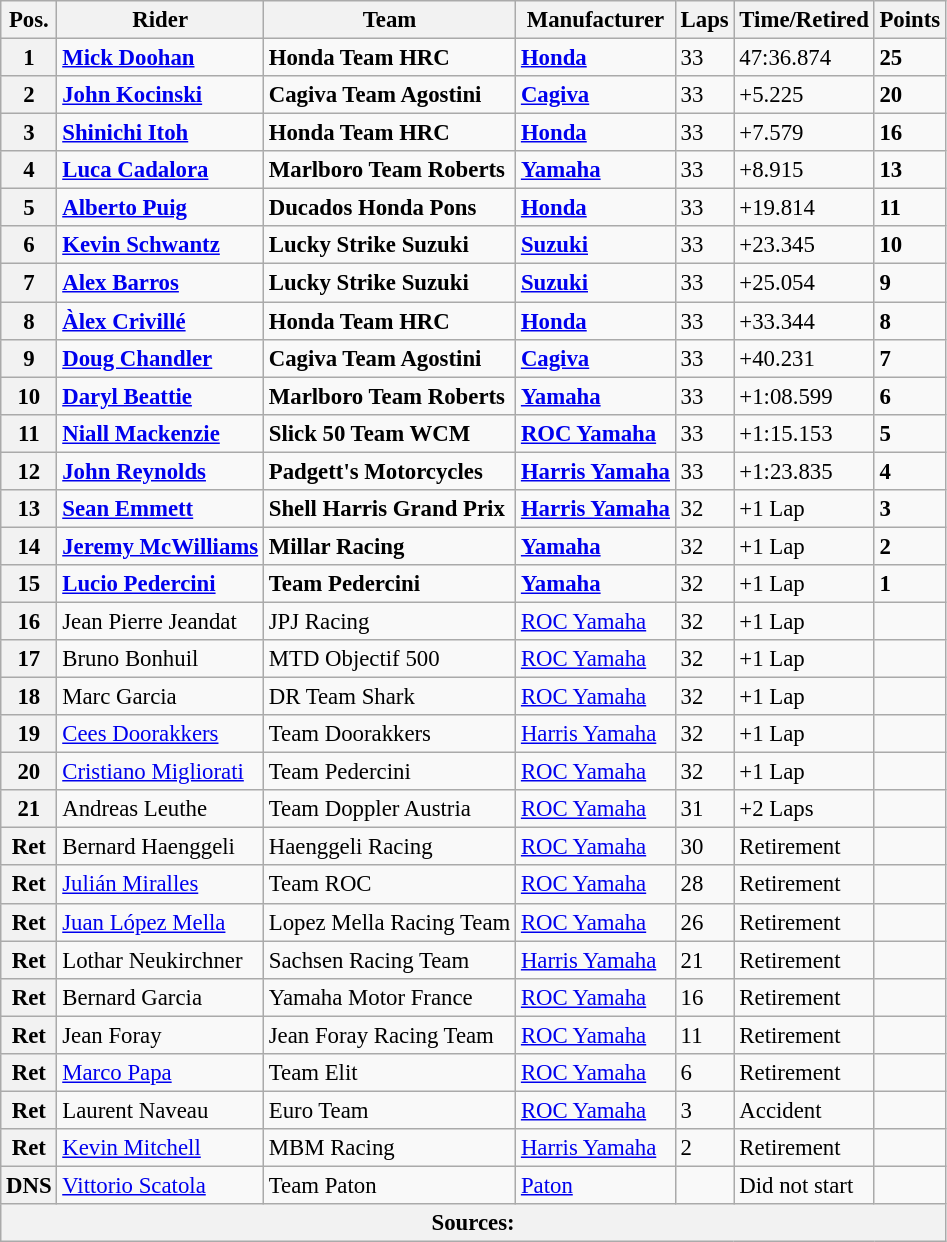<table class="wikitable" style="font-size: 95%;">
<tr>
<th>Pos.</th>
<th>Rider</th>
<th>Team</th>
<th>Manufacturer</th>
<th>Laps</th>
<th>Time/Retired</th>
<th>Points</th>
</tr>
<tr>
<th>1</th>
<td> <strong><a href='#'>Mick Doohan</a></strong></td>
<td><strong>Honda Team HRC</strong></td>
<td><strong><a href='#'>Honda</a></strong></td>
<td>33</td>
<td>47:36.874</td>
<td><strong>25</strong></td>
</tr>
<tr>
<th>2</th>
<td> <strong><a href='#'>John Kocinski</a></strong></td>
<td><strong>Cagiva Team Agostini</strong></td>
<td><strong><a href='#'>Cagiva</a></strong></td>
<td>33</td>
<td>+5.225</td>
<td><strong>20</strong></td>
</tr>
<tr>
<th>3</th>
<td> <strong><a href='#'>Shinichi Itoh</a></strong></td>
<td><strong>Honda Team HRC</strong></td>
<td><strong><a href='#'>Honda</a></strong></td>
<td>33</td>
<td>+7.579</td>
<td><strong>16</strong></td>
</tr>
<tr>
<th>4</th>
<td> <strong><a href='#'>Luca Cadalora</a></strong></td>
<td><strong>Marlboro Team Roberts</strong></td>
<td><strong><a href='#'>Yamaha</a></strong></td>
<td>33</td>
<td>+8.915</td>
<td><strong>13</strong></td>
</tr>
<tr>
<th>5</th>
<td> <strong><a href='#'>Alberto Puig</a></strong></td>
<td><strong>Ducados Honda Pons</strong></td>
<td><strong><a href='#'>Honda</a></strong></td>
<td>33</td>
<td>+19.814</td>
<td><strong>11</strong></td>
</tr>
<tr>
<th>6</th>
<td> <strong><a href='#'>Kevin Schwantz</a></strong></td>
<td><strong>Lucky Strike Suzuki</strong></td>
<td><strong><a href='#'>Suzuki</a></strong></td>
<td>33</td>
<td>+23.345</td>
<td><strong>10</strong></td>
</tr>
<tr>
<th>7</th>
<td> <strong><a href='#'>Alex Barros</a></strong></td>
<td><strong>Lucky Strike Suzuki</strong></td>
<td><strong><a href='#'>Suzuki</a></strong></td>
<td>33</td>
<td>+25.054</td>
<td><strong>9</strong></td>
</tr>
<tr>
<th>8</th>
<td> <strong><a href='#'>Àlex Crivillé</a></strong></td>
<td><strong>Honda Team HRC</strong></td>
<td><strong><a href='#'>Honda</a></strong></td>
<td>33</td>
<td>+33.344</td>
<td><strong>8</strong></td>
</tr>
<tr>
<th>9</th>
<td> <strong><a href='#'>Doug Chandler</a></strong></td>
<td><strong>Cagiva Team Agostini</strong></td>
<td><strong><a href='#'>Cagiva</a></strong></td>
<td>33</td>
<td>+40.231</td>
<td><strong>7</strong></td>
</tr>
<tr>
<th>10</th>
<td> <strong><a href='#'>Daryl Beattie</a></strong></td>
<td><strong>Marlboro Team Roberts</strong></td>
<td><strong><a href='#'>Yamaha</a></strong></td>
<td>33</td>
<td>+1:08.599</td>
<td><strong>6</strong></td>
</tr>
<tr>
<th>11</th>
<td> <strong><a href='#'>Niall Mackenzie</a></strong></td>
<td><strong>Slick 50 Team WCM</strong></td>
<td><strong><a href='#'>ROC Yamaha</a></strong></td>
<td>33</td>
<td>+1:15.153</td>
<td><strong>5</strong></td>
</tr>
<tr>
<th>12</th>
<td> <strong><a href='#'>John Reynolds</a></strong></td>
<td><strong>Padgett's Motorcycles</strong></td>
<td><strong><a href='#'>Harris Yamaha</a></strong></td>
<td>33</td>
<td>+1:23.835</td>
<td><strong>4</strong></td>
</tr>
<tr>
<th>13</th>
<td> <strong><a href='#'>Sean Emmett</a></strong></td>
<td><strong>Shell Harris Grand Prix</strong></td>
<td><strong><a href='#'>Harris Yamaha</a></strong></td>
<td>32</td>
<td>+1 Lap</td>
<td><strong>3</strong></td>
</tr>
<tr>
<th>14</th>
<td> <strong><a href='#'>Jeremy McWilliams</a></strong></td>
<td><strong>Millar Racing</strong></td>
<td><strong><a href='#'>Yamaha</a></strong></td>
<td>32</td>
<td>+1 Lap</td>
<td><strong>2</strong></td>
</tr>
<tr>
<th>15</th>
<td> <strong><a href='#'>Lucio Pedercini</a></strong></td>
<td><strong>Team Pedercini</strong></td>
<td><strong><a href='#'>Yamaha</a></strong></td>
<td>32</td>
<td>+1 Lap</td>
<td><strong>1</strong></td>
</tr>
<tr>
<th>16</th>
<td> Jean Pierre Jeandat</td>
<td>JPJ Racing</td>
<td><a href='#'>ROC Yamaha</a></td>
<td>32</td>
<td>+1 Lap</td>
<td></td>
</tr>
<tr>
<th>17</th>
<td> Bruno Bonhuil</td>
<td>MTD Objectif 500</td>
<td><a href='#'>ROC Yamaha</a></td>
<td>32</td>
<td>+1 Lap</td>
<td></td>
</tr>
<tr>
<th>18</th>
<td> Marc Garcia</td>
<td>DR Team Shark</td>
<td><a href='#'>ROC Yamaha</a></td>
<td>32</td>
<td>+1 Lap</td>
<td></td>
</tr>
<tr>
<th>19</th>
<td> <a href='#'>Cees Doorakkers</a></td>
<td>Team Doorakkers</td>
<td><a href='#'>Harris Yamaha</a></td>
<td>32</td>
<td>+1 Lap</td>
<td></td>
</tr>
<tr>
<th>20</th>
<td> <a href='#'>Cristiano Migliorati</a></td>
<td>Team Pedercini</td>
<td><a href='#'>ROC Yamaha</a></td>
<td>32</td>
<td>+1 Lap</td>
<td></td>
</tr>
<tr>
<th>21</th>
<td> Andreas Leuthe</td>
<td>Team Doppler Austria</td>
<td><a href='#'>ROC Yamaha</a></td>
<td>31</td>
<td>+2 Laps</td>
<td></td>
</tr>
<tr>
<th>Ret</th>
<td> Bernard Haenggeli</td>
<td>Haenggeli Racing</td>
<td><a href='#'>ROC Yamaha</a></td>
<td>30</td>
<td>Retirement</td>
<td></td>
</tr>
<tr>
<th>Ret</th>
<td> <a href='#'>Julián Miralles</a></td>
<td>Team ROC</td>
<td><a href='#'>ROC Yamaha</a></td>
<td>28</td>
<td>Retirement</td>
<td></td>
</tr>
<tr>
<th>Ret</th>
<td> <a href='#'>Juan López Mella</a></td>
<td>Lopez Mella Racing Team</td>
<td><a href='#'>ROC Yamaha</a></td>
<td>26</td>
<td>Retirement</td>
<td></td>
</tr>
<tr>
<th>Ret</th>
<td> Lothar Neukirchner</td>
<td>Sachsen Racing Team</td>
<td><a href='#'>Harris Yamaha</a></td>
<td>21</td>
<td>Retirement</td>
<td></td>
</tr>
<tr>
<th>Ret</th>
<td> Bernard Garcia</td>
<td>Yamaha Motor France</td>
<td><a href='#'>ROC Yamaha</a></td>
<td>16</td>
<td>Retirement</td>
<td></td>
</tr>
<tr>
<th>Ret</th>
<td> Jean Foray</td>
<td>Jean Foray Racing Team</td>
<td><a href='#'>ROC Yamaha</a></td>
<td>11</td>
<td>Retirement</td>
<td></td>
</tr>
<tr>
<th>Ret</th>
<td> <a href='#'>Marco Papa</a></td>
<td>Team Elit</td>
<td><a href='#'>ROC Yamaha</a></td>
<td>6</td>
<td>Retirement</td>
<td></td>
</tr>
<tr>
<th>Ret</th>
<td> Laurent Naveau</td>
<td>Euro Team</td>
<td><a href='#'>ROC Yamaha</a></td>
<td>3</td>
<td>Accident</td>
<td></td>
</tr>
<tr>
<th>Ret</th>
<td> <a href='#'>Kevin Mitchell</a></td>
<td>MBM Racing</td>
<td><a href='#'>Harris Yamaha</a></td>
<td>2</td>
<td>Retirement</td>
<td></td>
</tr>
<tr>
<th>DNS</th>
<td> <a href='#'>Vittorio Scatola</a></td>
<td>Team Paton</td>
<td><a href='#'>Paton</a></td>
<td></td>
<td>Did not start</td>
<td></td>
</tr>
<tr>
<th colspan=8>Sources: </th>
</tr>
</table>
